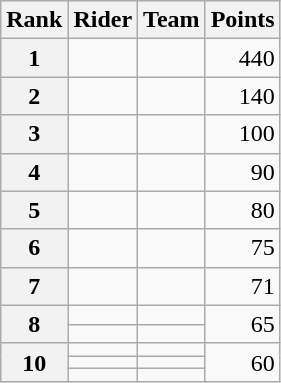<table class="wikitable">
<tr>
<th scope="col">Rank</th>
<th scope="col">Rider</th>
<th scope="col">Team</th>
<th scope="col">Points</th>
</tr>
<tr>
<th scope="row">1</th>
<td></td>
<td></td>
<td style="text-align:right;">440</td>
</tr>
<tr>
<th scope="row">2</th>
<td></td>
<td></td>
<td style="text-align:right;">140</td>
</tr>
<tr>
<th scope="row">3</th>
<td></td>
<td></td>
<td style="text-align:right;">100</td>
</tr>
<tr>
<th scope="row">4</th>
<td></td>
<td></td>
<td style="text-align:right;">90</td>
</tr>
<tr>
<th scope="row">5</th>
<td></td>
<td></td>
<td style="text-align:right;">80</td>
</tr>
<tr>
<th scope="row">6</th>
<td></td>
<td></td>
<td style="text-align:right;">75</td>
</tr>
<tr>
<th scope="row">7</th>
<td></td>
<td></td>
<td style="text-align:right;">71</td>
</tr>
<tr>
<th scope="row" rowspan="2">8</th>
<td></td>
<td></td>
<td style="text-align:right;" rowspan="2">65</td>
</tr>
<tr>
<td></td>
<td></td>
</tr>
<tr>
<th scope="row" rowspan="3">10</th>
<td></td>
<td></td>
<td style="text-align:right;" rowspan="3">60</td>
</tr>
<tr>
<td></td>
<td></td>
</tr>
<tr>
<td></td>
<td></td>
</tr>
</table>
